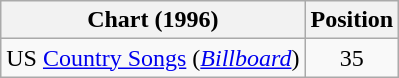<table class="wikitable sortable">
<tr>
<th scope="col">Chart (1996)</th>
<th scope="col">Position</th>
</tr>
<tr>
<td>US <a href='#'>Country Songs</a> (<em><a href='#'>Billboard</a></em>)</td>
<td align="center">35</td>
</tr>
</table>
